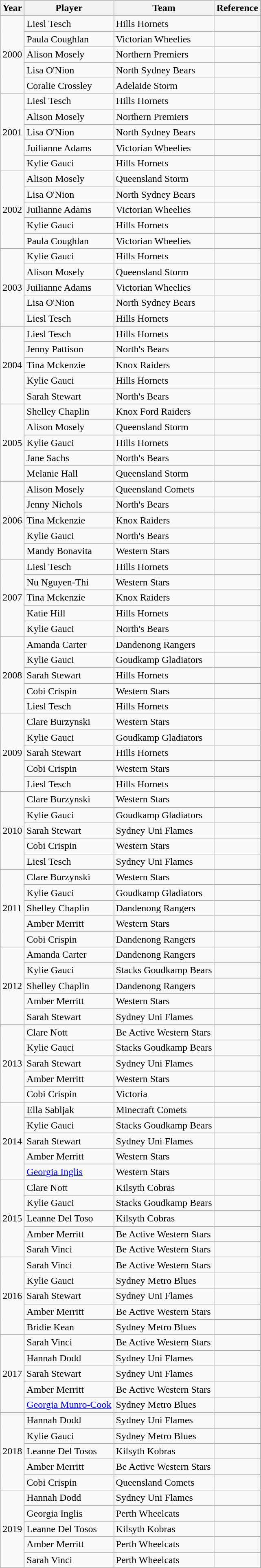<table class="wikitable">
<tr>
<th>Year</th>
<th>Player</th>
<th>Team</th>
<th>Reference</th>
</tr>
<tr>
<td rowspan=5>2000</td>
<td>Liesl Tesch</td>
<td>Hills Hornets</td>
<td></td>
</tr>
<tr>
<td>Paula Coughlan</td>
<td>Victorian Wheelies</td>
<td></td>
</tr>
<tr>
<td>Alison Mosely</td>
<td>Northern Premiers</td>
<td></td>
</tr>
<tr>
<td>Lisa O'Nion</td>
<td>North Sydney Bears</td>
<td></td>
</tr>
<tr>
<td>Coralie Crossley</td>
<td>Adelaide Storm</td>
<td></td>
</tr>
<tr>
<td rowspan=5>2001</td>
<td>Liesl Tesch</td>
<td>Hills Hornets</td>
<td></td>
</tr>
<tr>
<td>Alison Mosely</td>
<td>Northern Premiers</td>
<td></td>
</tr>
<tr>
<td>Lisa O'Nion</td>
<td>North Sydney Bears</td>
<td></td>
</tr>
<tr>
<td>Juilianne Adams</td>
<td>Victorian Wheelies</td>
<td></td>
</tr>
<tr>
<td>Kylie Gauci</td>
<td>Hills Hornets</td>
<td></td>
</tr>
<tr>
<td rowspan=5>2002</td>
<td>Alison Mosely</td>
<td>Queensland Storm</td>
<td></td>
</tr>
<tr>
<td>Lisa O'Nion</td>
<td>North Sydney Bears</td>
<td></td>
</tr>
<tr>
<td>Juilianne Adams</td>
<td>Victorian Wheelies</td>
<td></td>
</tr>
<tr>
<td>Kylie Gauci</td>
<td>Hills Hornets</td>
<td></td>
</tr>
<tr>
<td>Paula Coughlan</td>
<td>Victorian Wheelies</td>
<td></td>
</tr>
<tr>
<td rowspan=5>2003</td>
<td>Kylie Gauci</td>
<td>Hills Hornets</td>
<td></td>
</tr>
<tr>
<td>Alison Mosely</td>
<td>Queensland Storm</td>
<td></td>
</tr>
<tr>
<td>Juilianne Adams</td>
<td>Victorian Wheelies</td>
<td></td>
</tr>
<tr>
<td>Lisa O'Nion</td>
<td>North Sydney Bears</td>
<td></td>
</tr>
<tr>
<td>Liesl Tesch</td>
<td>Hills Hornets</td>
<td></td>
</tr>
<tr>
<td rowspan=5>2004</td>
<td>Liesl Tesch</td>
<td>Hills Hornets</td>
<td></td>
</tr>
<tr>
<td>Jenny Pattison</td>
<td>North's Bears</td>
<td></td>
</tr>
<tr>
<td>Tina Mckenzie</td>
<td>Knox Raiders</td>
<td></td>
</tr>
<tr>
<td>Kylie Gauci</td>
<td>Hills Hornets</td>
<td></td>
</tr>
<tr>
<td>Sarah Stewart</td>
<td>North's Bears</td>
<td></td>
</tr>
<tr>
<td rowspan=5>2005</td>
<td>Shelley Chaplin</td>
<td>Knox Ford Raiders</td>
<td></td>
</tr>
<tr>
<td>Alison Mosely</td>
<td>Queensland Storm</td>
<td></td>
</tr>
<tr>
<td>Kylie Gauci</td>
<td>Hills Hornets</td>
<td></td>
</tr>
<tr>
<td>Jane Sachs</td>
<td>North's Bears</td>
<td></td>
</tr>
<tr>
<td>Melanie Hall</td>
<td>Queensland Storm</td>
<td></td>
</tr>
<tr>
<td rowspan=5>2006</td>
<td>Alison Mosely</td>
<td>Queensland Comets</td>
<td></td>
</tr>
<tr>
<td>Jenny Nichols</td>
<td>North's Bears</td>
<td></td>
</tr>
<tr>
<td>Tina Mckenzie</td>
<td>Knox Raiders</td>
<td></td>
</tr>
<tr>
<td>Kylie Gauci</td>
<td>North's Bears</td>
<td></td>
</tr>
<tr>
<td>Mandy Bonavita</td>
<td>Western Stars</td>
<td></td>
</tr>
<tr>
<td rowspan=5>2007</td>
<td>Liesl Tesch</td>
<td>Hills Hornets</td>
<td></td>
</tr>
<tr>
<td>Nu Nguyen-Thi</td>
<td>Western Stars</td>
<td></td>
</tr>
<tr>
<td>Tina Mckenzie</td>
<td>Knox Raiders</td>
<td></td>
</tr>
<tr>
<td>Katie Hill</td>
<td>Hills Hornets</td>
<td></td>
</tr>
<tr>
<td>Kylie Gauci</td>
<td>North's Bears</td>
<td></td>
</tr>
<tr>
<td rowspan=5>2008</td>
<td>Amanda Carter</td>
<td>Dandenong Rangers</td>
<td></td>
</tr>
<tr>
<td>Kylie Gauci</td>
<td>Goudkamp Gladiators</td>
<td></td>
</tr>
<tr>
<td>Sarah Stewart</td>
<td>Hills Hornets</td>
<td></td>
</tr>
<tr>
<td>Cobi Crispin</td>
<td>Western Stars</td>
<td></td>
</tr>
<tr>
<td>Liesl Tesch</td>
<td>Hills Hornets</td>
<td></td>
</tr>
<tr>
<td rowspan=5>2009</td>
<td>Clare Burzynski</td>
<td>Western Stars</td>
<td></td>
</tr>
<tr>
<td>Kylie Gauci</td>
<td>Goudkamp Gladiators</td>
<td></td>
</tr>
<tr>
<td>Sarah Stewart</td>
<td>Hills Hornets</td>
<td></td>
</tr>
<tr>
<td>Cobi Crispin</td>
<td>Western Stars</td>
<td></td>
</tr>
<tr>
<td>Liesl Tesch</td>
<td>Hills Hornets</td>
<td></td>
</tr>
<tr>
<td rowspan=5>2010</td>
<td>Clare Burzynski</td>
<td>Western Stars</td>
<td></td>
</tr>
<tr>
<td>Kylie Gauci</td>
<td>Goudkamp Gladiators</td>
<td></td>
</tr>
<tr>
<td>Sarah Stewart</td>
<td>Sydney Uni Flames</td>
<td></td>
</tr>
<tr>
<td>Cobi Crispin</td>
<td>Western Stars</td>
<td></td>
</tr>
<tr>
<td>Liesl Tesch</td>
<td>Sydney Uni Flames</td>
<td></td>
</tr>
<tr>
<td rowspan=5>2011</td>
<td>Clare Burzynski</td>
<td>Western Stars</td>
<td></td>
</tr>
<tr>
<td>Kylie Gauci</td>
<td>Goudkamp Gladiators</td>
<td></td>
</tr>
<tr>
<td>Shelley Chaplin</td>
<td>Dandenong Rangers</td>
<td></td>
</tr>
<tr>
<td>Amber Merritt</td>
<td>Western Stars</td>
<td></td>
</tr>
<tr>
<td>Cobi Crispin</td>
<td>Dandenong Rangers</td>
<td></td>
</tr>
<tr>
<td rowspan=5>2012</td>
<td>Amanda Carter</td>
<td>Dandenong Rangers</td>
<td></td>
</tr>
<tr>
<td>Kylie Gauci</td>
<td>Stacks Goudkamp Bears</td>
<td></td>
</tr>
<tr>
<td>Shelley Chaplin</td>
<td>Dandenong Rangers</td>
<td></td>
</tr>
<tr>
<td>Amber Merritt</td>
<td>Western Stars</td>
<td></td>
</tr>
<tr>
<td>Sarah Stewart</td>
<td>Sydney Uni Flames</td>
<td></td>
</tr>
<tr>
<td rowspan=5>2013</td>
<td>Clare Nott</td>
<td>Be Active Western Stars</td>
<td></td>
</tr>
<tr>
<td>Kylie Gauci</td>
<td>Stacks Goudkamp Bears</td>
<td></td>
</tr>
<tr>
<td>Sarah Stewart</td>
<td>Sydney Uni Flames</td>
<td></td>
</tr>
<tr>
<td>Amber Merritt</td>
<td>Western Stars</td>
<td></td>
</tr>
<tr>
<td>Cobi Crispin</td>
<td>Victoria</td>
<td></td>
</tr>
<tr>
<td rowspan=5>2014</td>
<td>Ella Sabljak</td>
<td>Minecraft Comets</td>
<td></td>
</tr>
<tr>
<td>Kylie Gauci</td>
<td>Stacks Goudkamp Bears</td>
<td></td>
</tr>
<tr>
<td>Sarah Stewart</td>
<td>Sydney Uni Flames</td>
<td></td>
</tr>
<tr>
<td>Amber Merritt</td>
<td>Western Stars</td>
<td></td>
</tr>
<tr>
<td><a href='#'>Georgia Inglis</a></td>
<td>Western Stars</td>
<td></td>
</tr>
<tr>
<td rowspan=5>2015</td>
<td>Clare Nott</td>
<td>Kilsyth Cobras</td>
<td></td>
</tr>
<tr>
<td>Kylie Gauci</td>
<td>Stacks Goudkamp Bears</td>
<td></td>
</tr>
<tr>
<td>Leanne Del Toso</td>
<td>Kilsyth Cobras</td>
<td></td>
</tr>
<tr>
<td>Amber Merritt</td>
<td>Be Active Western Stars</td>
<td></td>
</tr>
<tr>
<td>Sarah Vinci</td>
<td>Be Active Western Stars</td>
<td></td>
</tr>
<tr>
<td rowspan=5>2016</td>
<td>Sarah Vinci</td>
<td>Be Active Western Stars</td>
<td></td>
</tr>
<tr>
<td>Kylie Gauci</td>
<td>Sydney Metro Blues</td>
<td></td>
</tr>
<tr>
<td>Sarah Stewart</td>
<td>Sydney Uni Flames</td>
<td></td>
</tr>
<tr>
<td>Amber Merritt</td>
<td>Be Active Western Stars</td>
<td></td>
</tr>
<tr>
<td>Bridie Kean</td>
<td>Sydney Metro Blues</td>
<td></td>
</tr>
<tr>
<td rowspan=5>2017</td>
<td>Sarah Vinci</td>
<td>Be Active Western Stars</td>
<td></td>
</tr>
<tr>
<td>Hannah Dodd</td>
<td>Sydney Uni Flames</td>
<td></td>
</tr>
<tr>
<td>Sarah Stewart</td>
<td>Sydney Uni Flames</td>
<td></td>
</tr>
<tr>
<td>Amber Merritt</td>
<td>Be Active Western Stars</td>
<td></td>
</tr>
<tr>
<td><a href='#'>Georgia Munro-Cook</a></td>
<td>Sydney Metro Blues</td>
<td></td>
</tr>
<tr>
<td rowspan=5>2018</td>
<td>Hannah Dodd</td>
<td>Sydney Uni Flames</td>
<td></td>
</tr>
<tr>
<td>Kylie Gauci</td>
<td>Sydney Metro Blues</td>
<td></td>
</tr>
<tr>
<td>Leanne Del Tosos</td>
<td>Kilsyth Kobras</td>
<td></td>
</tr>
<tr>
<td>Amber Merritt</td>
<td>Be Active Western Stars</td>
<td></td>
</tr>
<tr>
<td>Cobi Crispin</td>
<td>Queensland Comets</td>
<td></td>
</tr>
<tr>
<td rowspan=5>2019</td>
<td>Hannah Dodd</td>
<td>Sydney Uni Flames</td>
<td></td>
</tr>
<tr>
<td>Georgia Inglis</td>
<td>Perth Wheelcats</td>
<td></td>
</tr>
<tr>
<td>Leanne Del Tosos</td>
<td>Kilsyth Kobras</td>
<td></td>
</tr>
<tr>
<td>Amber Merritt</td>
<td>Perth Wheelcats</td>
<td></td>
</tr>
<tr>
<td>Sarah Vinci</td>
<td>Perth Wheelcats</td>
<td></td>
</tr>
</table>
